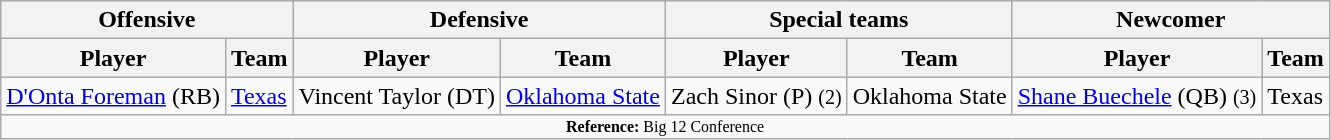<table class="wikitable">
<tr>
<th colspan="2">Offensive</th>
<th colspan="2">Defensive</th>
<th colspan="2">Special teams</th>
<th colspan="2">Newcomer</th>
</tr>
<tr>
<th>Player</th>
<th>Team</th>
<th>Player</th>
<th>Team</th>
<th>Player</th>
<th>Team</th>
<th>Player</th>
<th>Team</th>
</tr>
<tr>
<td><a href='#'>D'Onta Foreman</a> (RB)</td>
<td><a href='#'>Texas</a></td>
<td>Vincent Taylor (DT)</td>
<td><a href='#'>Oklahoma State</a></td>
<td>Zach Sinor (P) <small>(2)</small></td>
<td>Oklahoma State</td>
<td><a href='#'>Shane Buechele</a> (QB) <small>(3)</small></td>
<td>Texas</td>
</tr>
<tr>
<td colspan="12"  style="font-size:8pt; text-align:center;"><strong>Reference:</strong> Big 12 Conference</td>
</tr>
</table>
